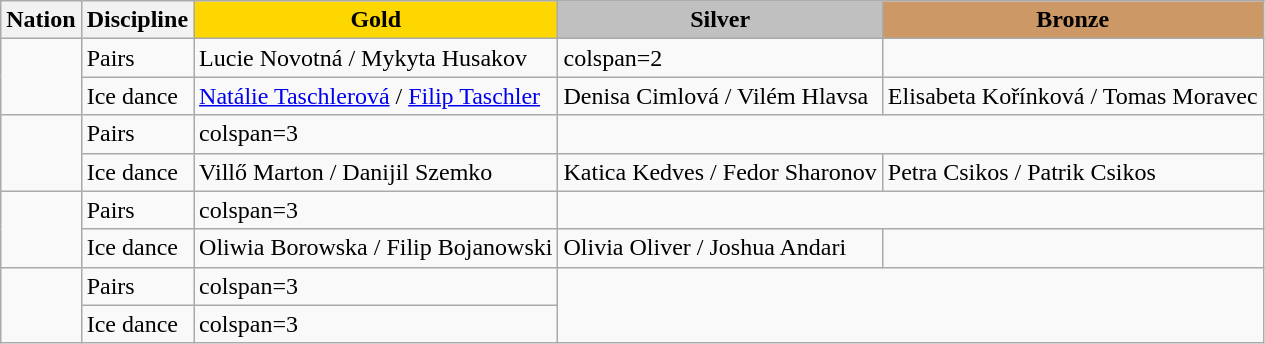<table class="wikitable">
<tr>
<th>Nation</th>
<th>Discipline</th>
<td align=center bgcolor=gold><strong>Gold</strong></td>
<td align=center bgcolor=silver><strong>Silver</strong></td>
<td align=center bgcolor=cc9966><strong>Bronze</strong></td>
</tr>
<tr>
<td rowspan=2><strong></strong></td>
<td>Pairs</td>
<td>Lucie Novotná / Mykyta Husakov</td>
<td>colspan=2 </td>
</tr>
<tr>
<td>Ice dance</td>
<td><a href='#'>Natálie Taschlerová</a> / <a href='#'>Filip Taschler</a></td>
<td>Denisa Cimlová / Vilém Hlavsa</td>
<td>Elisabeta Kořínková / Tomas Moravec</td>
</tr>
<tr>
<td rowspan=2><strong></strong></td>
<td>Pairs</td>
<td>colspan=3 </td>
</tr>
<tr>
<td>Ice dance</td>
<td>Villő Marton / Danijil Szemko</td>
<td>Katica Kedves / Fedor Sharonov</td>
<td>Petra Csikos / Patrik Csikos</td>
</tr>
<tr>
<td rowspan=2><strong></strong></td>
<td>Pairs</td>
<td>colspan=3 </td>
</tr>
<tr>
<td>Ice dance</td>
<td>Oliwia Borowska / Filip Bojanowski</td>
<td>Olivia Oliver / Joshua Andari</td>
<td></td>
</tr>
<tr>
<td rowspan=2><strong></strong></td>
<td>Pairs</td>
<td>colspan=3 </td>
</tr>
<tr>
<td>Ice dance</td>
<td>colspan=3 </td>
</tr>
</table>
